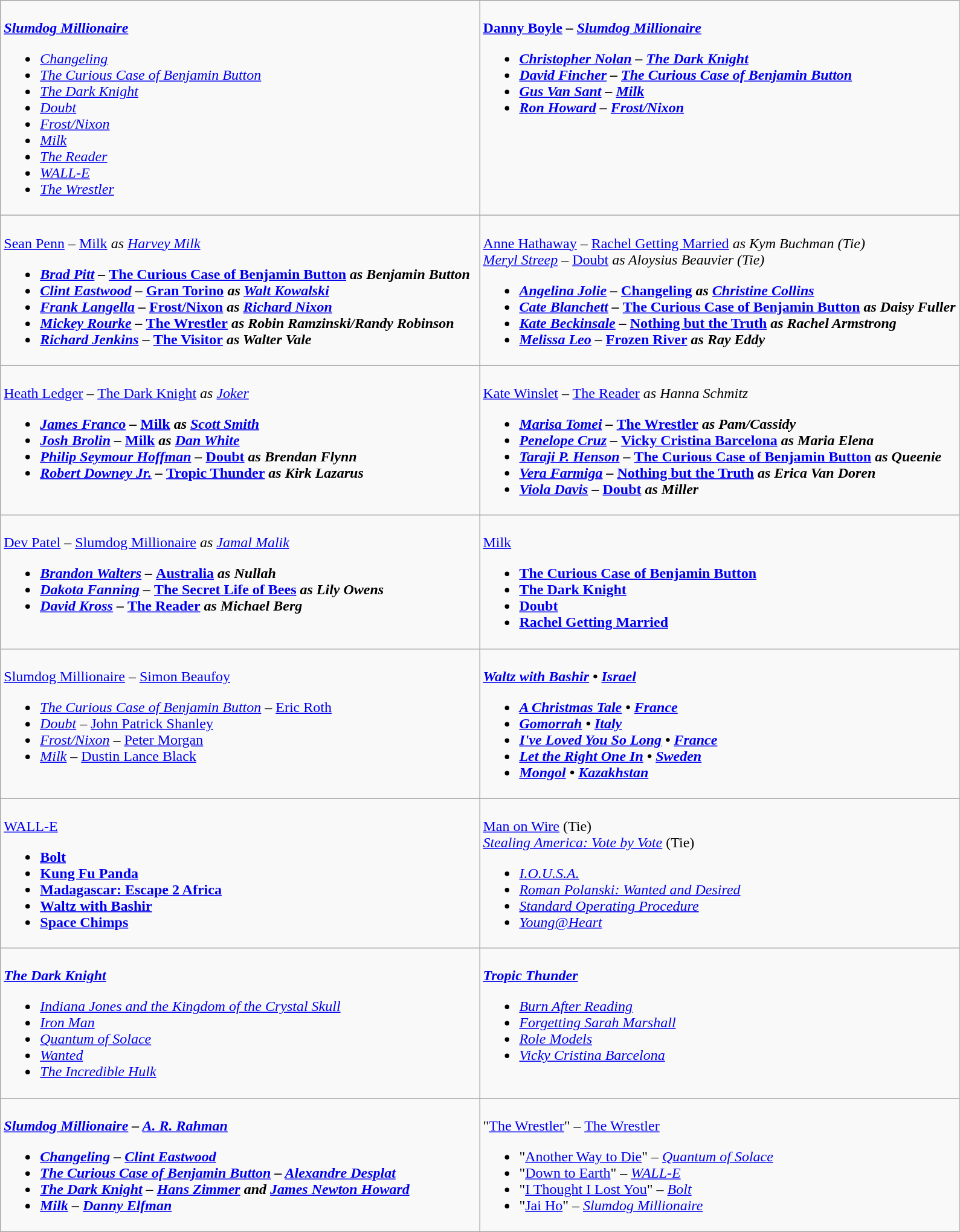<table class=wikitable>
<tr>
<td valign="top" width="50%"><br><strong><em><a href='#'>Slumdog Millionaire</a></em></strong><ul><li><em><a href='#'>Changeling</a></em></li><li><em><a href='#'>The Curious Case of Benjamin Button</a></em></li><li><em><a href='#'>The Dark Knight</a></em></li><li><em><a href='#'>Doubt</a></em></li><li><em><a href='#'>Frost/Nixon</a></em></li><li><em><a href='#'>Milk</a></em></li><li><em><a href='#'>The Reader</a></em></li><li><em><a href='#'>WALL-E</a></em></li><li><em><a href='#'>The Wrestler</a></em></li></ul></td>
<td valign="top" width="50%"><br><strong><a href='#'>Danny Boyle</a> – <em><a href='#'>Slumdog Millionaire</a><strong><em><ul><li><a href='#'>Christopher Nolan</a> – </em><a href='#'>The Dark Knight</a><em></li><li><a href='#'>David Fincher</a> – </em><a href='#'>The Curious Case of Benjamin Button</a><em></li><li><a href='#'>Gus Van Sant</a> – </em><a href='#'>Milk</a><em></li><li><a href='#'>Ron Howard</a> – </em><a href='#'>Frost/Nixon</a><em></li></ul></td>
</tr>
<tr>
<td valign="top" width="50%"><br></strong><a href='#'>Sean Penn</a> – </em><a href='#'>Milk</a><em> as <a href='#'>Harvey Milk</a><strong><ul><li><a href='#'>Brad Pitt</a> – </em><a href='#'>The Curious Case of Benjamin Button</a><em> as Benjamin Button</li><li><a href='#'>Clint Eastwood</a> – </em><a href='#'>Gran Torino</a><em> as <a href='#'>Walt Kowalski</a></li><li><a href='#'>Frank Langella</a> – </em><a href='#'>Frost/Nixon</a><em> as <a href='#'>Richard Nixon</a></li><li><a href='#'>Mickey Rourke</a> – </em><a href='#'>The Wrestler</a><em> as Robin Ramzinski/Randy Robinson</li><li><a href='#'>Richard Jenkins</a> – </em><a href='#'>The Visitor</a><em> as Walter Vale</li></ul></td>
<td valign="top" width="50%"><br></strong><a href='#'>Anne Hathaway</a> – </em><a href='#'>Rachel Getting Married</a><em> as Kym Buchman (Tie)<br><a href='#'>Meryl Streep</a> – </em><a href='#'>Doubt</a><em> as Aloysius Beauvier (Tie)<strong><ul><li><a href='#'>Angelina Jolie</a> – </em><a href='#'>Changeling</a><em> as <a href='#'>Christine Collins</a></li><li><a href='#'>Cate Blanchett</a> – </em><a href='#'>The Curious Case of Benjamin Button</a><em> as Daisy Fuller</li><li><a href='#'>Kate Beckinsale</a> – </em><a href='#'>Nothing but the Truth</a><em> as Rachel Armstrong</li><li><a href='#'>Melissa Leo</a> – </em><a href='#'>Frozen River</a><em> as Ray Eddy</li></ul></td>
</tr>
<tr>
<td valign="top" width="50%"><br></strong><a href='#'>Heath Ledger</a> – </em><a href='#'>The Dark Knight</a><em> as <a href='#'>Joker</a><strong><ul><li><a href='#'>James Franco</a> – </em><a href='#'>Milk</a><em> as <a href='#'>Scott Smith</a></li><li><a href='#'>Josh Brolin</a> – </em><a href='#'>Milk</a><em> as <a href='#'>Dan White</a></li><li><a href='#'>Philip Seymour Hoffman</a> – </em><a href='#'>Doubt</a><em> as Brendan Flynn</li><li><a href='#'>Robert Downey Jr.</a> – </em><a href='#'>Tropic Thunder</a><em> as Kirk Lazarus</li></ul></td>
<td valign="top" width="50%"><br></strong><a href='#'>Kate Winslet</a> – </em><a href='#'>The Reader</a><em> as Hanna Schmitz<strong><ul><li><a href='#'>Marisa Tomei</a> – </em><a href='#'>The Wrestler</a><em> as Pam/Cassidy</li><li><a href='#'>Penelope Cruz</a> – </em><a href='#'>Vicky Cristina Barcelona</a><em> as Maria Elena</li><li><a href='#'>Taraji P. Henson</a> – </em><a href='#'>The Curious Case of Benjamin Button</a><em> as Queenie</li><li><a href='#'>Vera Farmiga</a> – </em><a href='#'>Nothing but the Truth</a><em> as Erica Van Doren</li><li><a href='#'>Viola Davis</a> – </em><a href='#'>Doubt</a><em> as Miller</li></ul></td>
</tr>
<tr>
<td valign="top" width="50%"><br></strong><a href='#'>Dev Patel</a> – </em><a href='#'>Slumdog Millionaire</a><em> as <a href='#'>Jamal Malik</a><strong><ul><li><a href='#'>Brandon Walters</a> – </em><a href='#'>Australia</a><em> as Nullah</li><li><a href='#'>Dakota Fanning</a> – </em><a href='#'>The Secret Life of Bees</a><em> as Lily Owens</li><li><a href='#'>David Kross</a> – </em><a href='#'>The Reader</a><em> as Michael Berg</li></ul></td>
<td valign="top" width="50%"><br></em></strong><a href='#'>Milk</a><strong><em><ul><li></em><a href='#'>The Curious Case of Benjamin Button</a><em></li><li></em><a href='#'>The Dark Knight</a><em></li><li></em><a href='#'>Doubt</a><em></li><li></em><a href='#'>Rachel Getting Married</a><em></li></ul></td>
</tr>
<tr>
<td valign="top" width="50%"><br></em></strong><a href='#'>Slumdog Millionaire</a></em> – <a href='#'>Simon Beaufoy</a></strong><ul><li><em><a href='#'>The Curious Case of Benjamin Button</a></em> – <a href='#'>Eric Roth</a></li><li><em><a href='#'>Doubt</a></em> – <a href='#'>John Patrick Shanley</a></li><li><em><a href='#'>Frost/Nixon</a></em> – <a href='#'>Peter Morgan</a></li><li><em><a href='#'>Milk</a></em> – <a href='#'>Dustin Lance Black</a></li></ul></td>
<td valign="top" width="50%"><br><strong><em><a href='#'>Waltz with Bashir</a><em> • <a href='#'>Israel</a><strong><ul><li></em><a href='#'>A Christmas Tale</a><em> • <a href='#'>France</a></li><li></em><a href='#'>Gomorrah</a><em> • <a href='#'>Italy</a></li><li></em><a href='#'>I've Loved You So Long</a><em> • <a href='#'>France</a></li><li></em><a href='#'>Let the Right One In</a><em> • <a href='#'>Sweden</a></li><li></em><a href='#'>Mongol</a><em> • <a href='#'>Kazakhstan</a></li></ul></td>
</tr>
<tr>
<td valign="top" width="50%"><br></em></strong><a href='#'>WALL-E</a><strong><em><ul><li></em><a href='#'>Bolt</a><em></li><li></em><a href='#'>Kung Fu Panda</a><em></li><li></em><a href='#'>Madagascar: Escape 2 Africa</a><em></li><li></em><a href='#'>Waltz with Bashir</a><em></li><li></em><a href='#'>Space Chimps</a><em></li></ul></td>
<td valign="top" width="50%"><br></em></strong><a href='#'>Man on Wire</a></em> (Tie)<br><em><a href='#'>Stealing America: Vote by Vote</a></em> (Tie)</strong><ul><li><em><a href='#'>I.O.U.S.A.</a></em></li><li><em><a href='#'>Roman Polanski: Wanted and Desired</a></em></li><li><em><a href='#'>Standard Operating Procedure</a></em></li><li><em><a href='#'>Young@Heart</a></em></li></ul></td>
</tr>
<tr>
<td valign="top" width="50%"><br><strong><em><a href='#'>The Dark Knight</a></em></strong><ul><li><em><a href='#'>Indiana Jones and the Kingdom of the Crystal Skull</a></em></li><li><em><a href='#'>Iron Man</a></em></li><li><em><a href='#'>Quantum of Solace</a></em></li><li><em><a href='#'>Wanted</a></em></li><li><em><a href='#'>The Incredible Hulk</a></em></li></ul></td>
<td valign="top" width="50%"><br><strong><em><a href='#'>Tropic Thunder</a></em></strong><ul><li><em><a href='#'>Burn After Reading</a></em></li><li><em><a href='#'>Forgetting Sarah Marshall</a></em></li><li><em><a href='#'>Role Models</a></em></li><li><em><a href='#'>Vicky Cristina Barcelona</a></em></li></ul></td>
</tr>
<tr>
<td valign="top" width="50%"><br><strong><em><a href='#'>Slumdog Millionaire</a><em> – <a href='#'>A. R. Rahman</a><strong><ul><li></em><a href='#'>Changeling</a><em> – <a href='#'>Clint Eastwood</a></li><li></em><a href='#'>The Curious Case of Benjamin Button</a><em> – <a href='#'>Alexandre Desplat</a></li><li></em><a href='#'>The Dark Knight</a><em> – <a href='#'>Hans Zimmer</a> and <a href='#'>James Newton Howard</a></li><li></em><a href='#'>Milk</a><em> – <a href='#'>Danny Elfman</a></li></ul></td>
<td valign="top" width="50%"><br></strong>"<a href='#'>The Wrestler</a>" – </em><a href='#'>The Wrestler</a></em></strong><ul><li>"<a href='#'>Another Way to Die</a>" – <em><a href='#'>Quantum of Solace</a></em></li><li>"<a href='#'>Down to Earth</a>" – <em><a href='#'>WALL-E</a></em></li><li>"<a href='#'>I Thought I Lost You</a>" – <em><a href='#'>Bolt</a></em></li><li>"<a href='#'>Jai Ho</a>" – <em><a href='#'>Slumdog Millionaire</a></em></li></ul></td>
</tr>
</table>
